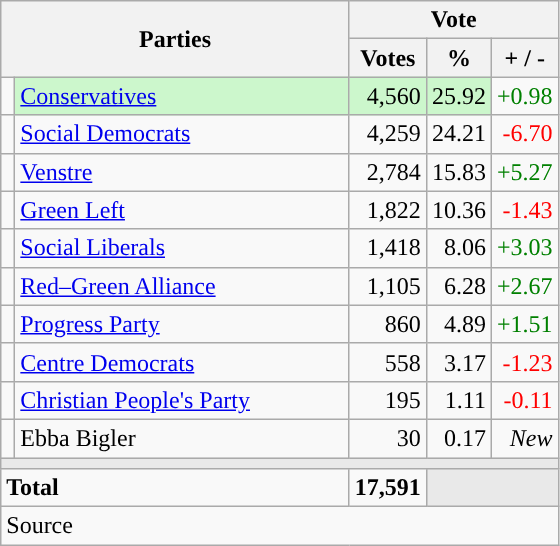<table class="wikitable" style="text-align:right;">
<tr>
<th style="text-align:centre;" rowspan="2" colspan="2" width="225">Parties</th>
<th colspan="3">Vote</th>
</tr>
<tr>
<th width="15">Votes</th>
<th width="15">%</th>
<th width="15">+ / -</th>
</tr>
<tr>
<td width="2" style="color:inherit;background:"></td>
<td bgcolor=#ccf7cc  align="left"><a href='#'>Conservatives</a></td>
<td bgcolor=#ccf7cc>4,560</td>
<td bgcolor=#ccf7cc>25.92</td>
<td style=color:green;>+0.98</td>
</tr>
<tr>
<td width="2" style="color:inherit;background:"></td>
<td align="left"><a href='#'>Social Democrats</a></td>
<td>4,259</td>
<td>24.21</td>
<td style=color:red;>-6.70</td>
</tr>
<tr>
<td width="2" style="color:inherit;background:"></td>
<td align="left"><a href='#'>Venstre</a></td>
<td>2,784</td>
<td>15.83</td>
<td style=color:green;>+5.27</td>
</tr>
<tr>
<td width="2" style="color:inherit;background:"></td>
<td align="left"><a href='#'>Green Left</a></td>
<td>1,822</td>
<td>10.36</td>
<td style=color:red;>-1.43</td>
</tr>
<tr>
<td width="2" style="color:inherit;background:"></td>
<td align="left"><a href='#'>Social Liberals</a></td>
<td>1,418</td>
<td>8.06</td>
<td style=color:green;>+3.03</td>
</tr>
<tr>
<td width="2" style="color:inherit;background:"></td>
<td align="left"><a href='#'>Red–Green Alliance</a></td>
<td>1,105</td>
<td>6.28</td>
<td style=color:green;>+2.67</td>
</tr>
<tr>
<td width="2" style="color:inherit;background:"></td>
<td align="left"><a href='#'>Progress Party</a></td>
<td>860</td>
<td>4.89</td>
<td style=color:green;>+1.51</td>
</tr>
<tr>
<td width="2" style="color:inherit;background:"></td>
<td align="left"><a href='#'>Centre Democrats</a></td>
<td>558</td>
<td>3.17</td>
<td style=color:red;>-1.23</td>
</tr>
<tr>
<td width="2" style="color:inherit;background:"></td>
<td align="left"><a href='#'>Christian People's Party</a></td>
<td>195</td>
<td>1.11</td>
<td style=color:red;>-0.11</td>
</tr>
<tr>
<td width="2" style="color:inherit;background:"></td>
<td align="left">Ebba Bigler</td>
<td>30</td>
<td>0.17</td>
<td><em>New</em></td>
</tr>
<tr>
<td colspan="7" bgcolor="#E9E9E9"></td>
</tr>
<tr>
<td align="left" colspan="2"><strong>Total</strong></td>
<td><strong>17,591</strong></td>
<td bgcolor="#E9E9E9" colspan="2"></td>
</tr>
<tr>
<td align="left" colspan="6">Source</td>
</tr>
</table>
